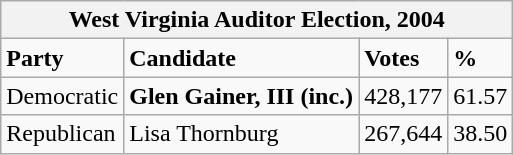<table class="wikitable">
<tr>
<th colspan="4">West Virginia Auditor Election, 2004</th>
</tr>
<tr>
<td><strong>Party</strong></td>
<td><strong>Candidate</strong></td>
<td><strong>Votes</strong></td>
<td><strong>%</strong></td>
</tr>
<tr>
<td>Democratic</td>
<td><strong>Glen Gainer, III (inc.)</strong></td>
<td>428,177</td>
<td>61.57</td>
</tr>
<tr>
<td>Republican</td>
<td>Lisa Thornburg</td>
<td>267,644</td>
<td>38.50</td>
</tr>
</table>
